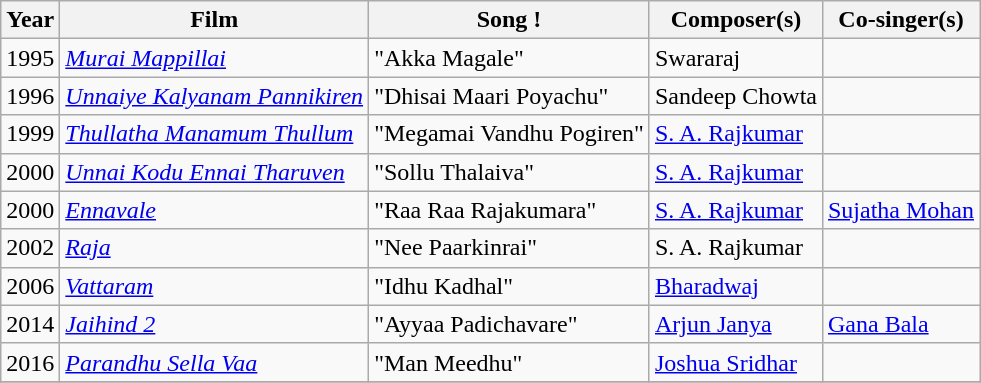<table class="wikitable sortable">
<tr>
<th>Year</th>
<th>Film</th>
<th>Song !</th>
<th>Composer(s)</th>
<th>Co-singer(s)</th>
</tr>
<tr>
<td>1995</td>
<td><em><a href='#'>Murai Mappillai</a></em></td>
<td>"Akka Magale"</td>
<td>Swararaj</td>
<td></td>
</tr>
<tr>
<td>1996</td>
<td><em><a href='#'>Unnaiye Kalyanam Pannikiren</a></em></td>
<td>"Dhisai Maari Poyachu"</td>
<td>Sandeep Chowta</td>
<td></td>
</tr>
<tr>
<td>1999</td>
<td><em><a href='#'>Thullatha Manamum Thullum</a></em></td>
<td>"Megamai Vandhu Pogiren"</td>
<td><a href='#'>S. A. Rajkumar</a></td>
<td></td>
</tr>
<tr>
<td>2000</td>
<td><em><a href='#'>Unnai Kodu Ennai Tharuven</a></em></td>
<td>"Sollu Thalaiva"</td>
<td><a href='#'>S. A. Rajkumar</a></td>
<td></td>
</tr>
<tr>
<td>2000</td>
<td><em><a href='#'>Ennavale</a></em></td>
<td>"Raa Raa Rajakumara"</td>
<td><a href='#'>S. A. Rajkumar</a></td>
<td><a href='#'>Sujatha Mohan</a></td>
</tr>
<tr>
<td>2002</td>
<td><em><a href='#'>Raja</a></em></td>
<td>"Nee Paarkinrai"</td>
<td>S. A. Rajkumar</td>
<td></td>
</tr>
<tr>
<td>2006</td>
<td><em><a href='#'>Vattaram</a></em></td>
<td>"Idhu Kadhal"</td>
<td><a href='#'>Bharadwaj</a></td>
<td></td>
</tr>
<tr>
<td>2014</td>
<td><em><a href='#'>Jaihind 2</a></em></td>
<td>"Ayyaa Padichavare"</td>
<td><a href='#'>Arjun Janya</a></td>
<td><a href='#'>Gana Bala</a></td>
</tr>
<tr>
<td>2016</td>
<td><em><a href='#'>Parandhu Sella Vaa</a></em></td>
<td>"Man Meedhu"</td>
<td><a href='#'>Joshua Sridhar</a></td>
<td></td>
</tr>
<tr>
</tr>
</table>
